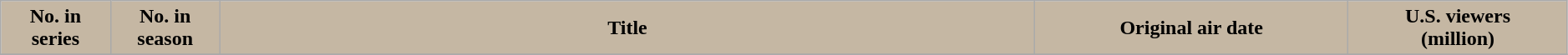<table class="wikitable plainrowheaders" style="width:99%;">
<tr>
<th scope="col" style="background-color: #C5B7A3; color: #000000;" width=7%>No. in<br>series</th>
<th scope="col" style="background-color: #C5B7A3; color: #000000;" width=7%>No. in<br>season</th>
<th scope="col" style="background-color: #C5B7A3; color: #000000;">Title</th>
<th scope="col" style="background-color: #C5B7A3; color: #000000;" width=20%>Original air date</th>
<th scope="col" style="background-color: #C5B7A3; color: #000000;" width=14%>U.S. viewers<br>(million)</th>
</tr>
<tr>
</tr>
</table>
